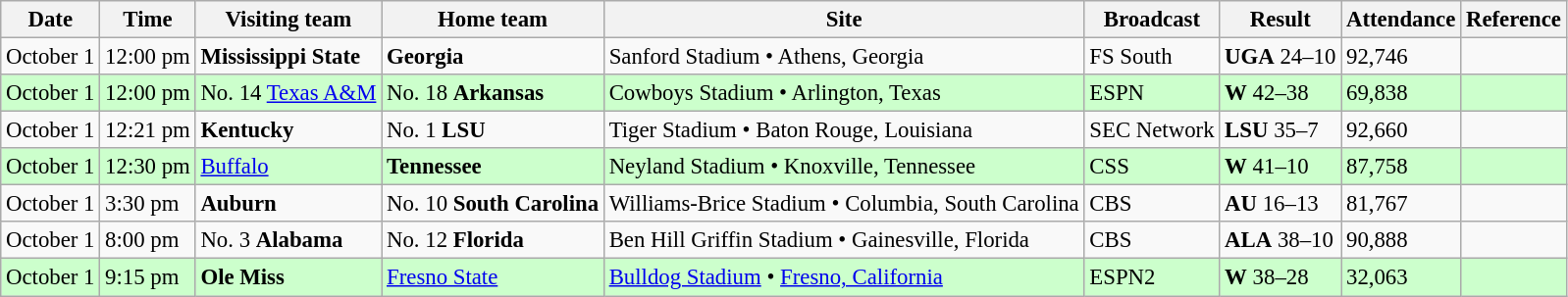<table class="wikitable" style="font-size:95%;">
<tr>
<th>Date</th>
<th>Time</th>
<th>Visiting team</th>
<th>Home team</th>
<th>Site</th>
<th>Broadcast</th>
<th>Result</th>
<th>Attendance</th>
<th class="unsortable">Reference</th>
</tr>
<tr bgcolor=>
<td>October 1</td>
<td>12:00 pm</td>
<td><strong>Mississippi State</strong></td>
<td><strong>Georgia</strong></td>
<td>Sanford Stadium • Athens, Georgia</td>
<td>FS South</td>
<td><strong>UGA</strong> 24–10</td>
<td>92,746</td>
<td align="center"></td>
</tr>
<tr bgcolor=ccffcc>
<td>October 1</td>
<td>12:00 pm</td>
<td>No. 14 <a href='#'>Texas A&M</a></td>
<td>No. 18 <strong>Arkansas</strong></td>
<td>Cowboys Stadium • Arlington, Texas</td>
<td>ESPN</td>
<td><strong>W</strong> 42–38</td>
<td>69,838</td>
<td align="center"></td>
</tr>
<tr bgcolor=>
<td>October 1</td>
<td>12:21 pm</td>
<td><strong>Kentucky</strong></td>
<td>No. 1 <strong>LSU</strong></td>
<td>Tiger Stadium • Baton Rouge, Louisiana</td>
<td>SEC Network</td>
<td><strong>LSU</strong> 35–7</td>
<td>92,660</td>
<td align="center"></td>
</tr>
<tr bgcolor=ccffcc>
<td>October 1</td>
<td>12:30 pm</td>
<td><a href='#'>Buffalo</a></td>
<td><strong>Tennessee</strong></td>
<td>Neyland Stadium • Knoxville, Tennessee</td>
<td>CSS</td>
<td><strong>W</strong> 41–10</td>
<td>87,758</td>
<td align="center"></td>
</tr>
<tr bgcolor=>
<td>October 1</td>
<td>3:30 pm</td>
<td><strong>Auburn</strong></td>
<td>No. 10 <strong>South Carolina</strong></td>
<td>Williams-Brice Stadium • Columbia, South Carolina</td>
<td>CBS</td>
<td><strong>AU</strong> 16–13</td>
<td>81,767</td>
<td align="center"></td>
</tr>
<tr bgcolor=>
<td>October 1</td>
<td>8:00 pm</td>
<td>No. 3 <strong>Alabama</strong></td>
<td>No. 12 <strong>Florida</strong></td>
<td>Ben Hill Griffin Stadium • Gainesville, Florida</td>
<td>CBS</td>
<td><strong>ALA</strong> 38–10</td>
<td>90,888</td>
<td align="center"></td>
</tr>
<tr bgcolor=ccffcc>
<td>October 1</td>
<td>9:15 pm</td>
<td><strong>Ole Miss</strong></td>
<td><a href='#'>Fresno State</a></td>
<td><a href='#'>Bulldog Stadium</a> • <a href='#'>Fresno, California</a></td>
<td>ESPN2</td>
<td><strong>W</strong> 38–28</td>
<td>32,063</td>
<td align="center"></td>
</tr>
</table>
